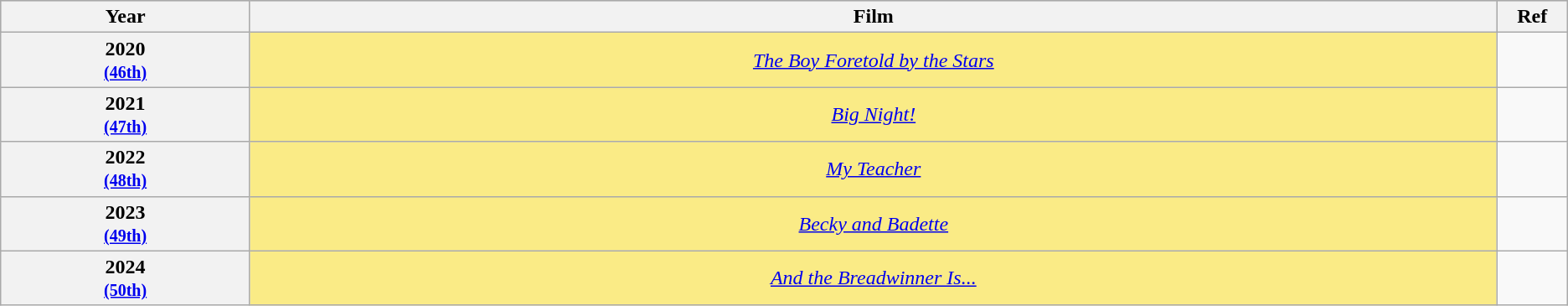<table class="wikitable" style="text-align:center;">
<tr style="background:#bebebe;">
<th scope="col" style="width:8%;">Year</th>
<th scope="col" style="width:40%;">Film</th>
<th scope="col" style="width:2%;">Ref</th>
</tr>
<tr>
<th scope="row" style="text-align:center">2020 <br><small><a href='#'>(46th)</a> </small></th>
<td style="background:#FAEB86"><em><a href='#'>The Boy Foretold by the Stars</a></em></td>
<td></td>
</tr>
<tr>
<th scope="row" style="text-align:center">2021 <br><small><a href='#'>(47th)</a> </small></th>
<td style="background:#FAEB86"><em><a href='#'>Big Night!</a></em></td>
<td></td>
</tr>
<tr>
<th scope="row" style="text-align:center">2022 <br><small><a href='#'>(48th)</a> </small></th>
<td style="background:#FAEB86"><em><a href='#'>My Teacher</a></em></td>
<td></td>
</tr>
<tr>
<th scope="row" style="text-align:center">2023 <br><small><a href='#'>(49th)</a> </small></th>
<td style="background:#FAEB86"><em><a href='#'>Becky and Badette</a></em></td>
<td></td>
</tr>
<tr>
<th scope="row" style="text-align:center">2024 <br><small><a href='#'>(50th)</a> </small></th>
<td style="background:#FAEB86"><em><a href='#'>And the Breadwinner Is...</a></em></td>
<td></td>
</tr>
</table>
